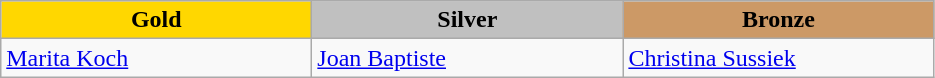<table class="wikitable" style="text-align:left">
<tr align="center">
<td width=200 bgcolor=gold><strong>Gold</strong></td>
<td width=200 bgcolor=silver><strong>Silver</strong></td>
<td width=200 bgcolor=CC9966><strong>Bronze</strong></td>
</tr>
<tr>
<td><a href='#'>Marita Koch</a><br><em></em></td>
<td><a href='#'>Joan Baptiste</a><br><em></em></td>
<td><a href='#'>Christina Sussiek</a><br><em></em></td>
</tr>
</table>
